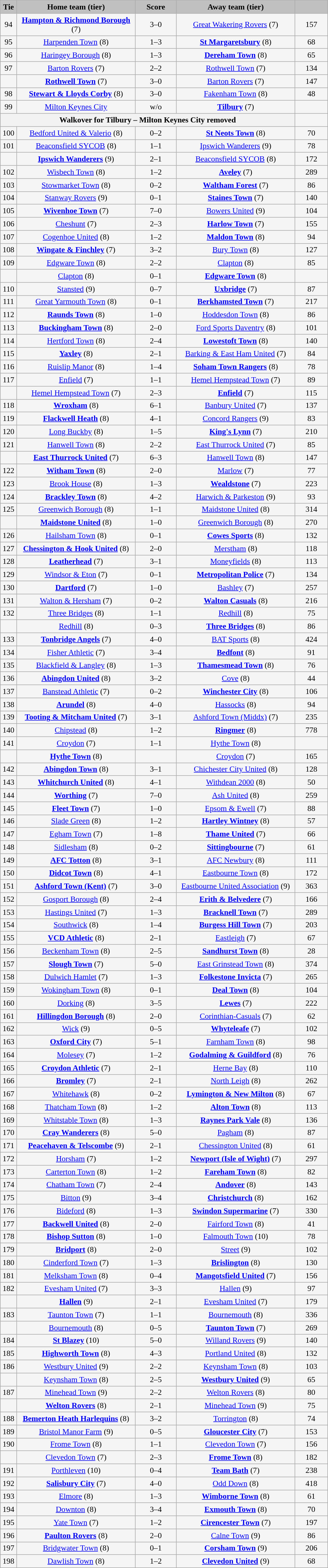<table class="wikitable" style="width: 600px; background:WhiteSmoke; text-align:center; font-size:90%">
<tr>
<td scope="col" style="width:  5.00%; background:silver;"><strong>Tie</strong></td>
<td scope="col" style="width: 36.25%; background:silver;"><strong>Home team (tier)</strong></td>
<td scope="col" style="width: 12.50%; background:silver;"><strong>Score</strong></td>
<td scope="col" style="width: 36.25%; background:silver;"><strong>Away team (tier)</strong></td>
<td scope="col" style="width: 10.00%; background:silver;"><strong></strong></td>
</tr>
<tr>
<td>94</td>
<td><strong><a href='#'>Hampton & Richmond Borough</a></strong> (7)</td>
<td>3–0</td>
<td><a href='#'>Great Wakering Rovers</a> (7)</td>
<td>157</td>
</tr>
<tr>
<td>95</td>
<td><a href='#'>Harpenden Town</a> (8)</td>
<td>1–3</td>
<td><strong><a href='#'>St Margaretsbury</a></strong> (8)</td>
<td>68</td>
</tr>
<tr>
<td>96</td>
<td><a href='#'>Haringey Borough</a> (8)</td>
<td>1–3</td>
<td><strong><a href='#'>Dereham Town</a></strong> (8)</td>
<td>65</td>
</tr>
<tr>
<td>97</td>
<td><a href='#'>Barton Rovers</a> (7)</td>
<td>2–2</td>
<td><a href='#'>Rothwell Town</a> (7)</td>
<td>134</td>
</tr>
<tr>
<td><em></em></td>
<td><strong><a href='#'>Rothwell Town</a></strong> (7)</td>
<td>3–0</td>
<td><a href='#'>Barton Rovers</a> (7)</td>
<td>147</td>
</tr>
<tr>
<td>98</td>
<td><strong><a href='#'>Stewart & Lloyds Corby</a></strong> (8)</td>
<td>3–0</td>
<td><a href='#'>Fakenham Town</a> (8)</td>
<td>48</td>
</tr>
<tr>
<td>99</td>
<td><a href='#'>Milton Keynes City</a></td>
<td>w/o</td>
<td><strong><a href='#'>Tilbury</a></strong> (7)</td>
<td></td>
</tr>
<tr>
<th colspan=4>Walkover for Tilbury – Milton Keynes City removed</th>
</tr>
<tr>
<td>100</td>
<td><a href='#'>Bedford United & Valerio</a> (8)</td>
<td>0–2</td>
<td><strong><a href='#'>St Neots Town</a></strong> (8)</td>
<td>70</td>
</tr>
<tr>
<td>101</td>
<td><a href='#'>Beaconsfield SYCOB</a> (8)</td>
<td>1–1</td>
<td><a href='#'>Ipswich Wanderers</a> (9)</td>
<td>78</td>
</tr>
<tr>
<td><em></em></td>
<td><strong><a href='#'>Ipswich Wanderers</a></strong> (9)</td>
<td>2–1</td>
<td><a href='#'>Beaconsfield SYCOB</a> (8)</td>
<td>172</td>
</tr>
<tr>
<td>102</td>
<td><a href='#'>Wisbech Town</a> (8)</td>
<td>1–2</td>
<td><strong><a href='#'>Aveley</a></strong> (7)</td>
<td>289</td>
</tr>
<tr>
<td>103</td>
<td><a href='#'>Stowmarket Town</a> (8)</td>
<td>0–2</td>
<td><strong><a href='#'>Waltham Forest</a></strong> (7)</td>
<td>86</td>
</tr>
<tr>
<td>104</td>
<td><a href='#'>Stanway Rovers</a> (9)</td>
<td>0–1</td>
<td><strong><a href='#'>Staines Town</a></strong> (7)</td>
<td>140</td>
</tr>
<tr>
<td>105</td>
<td><strong><a href='#'>Wivenhoe Town</a></strong> (7)</td>
<td>7–0</td>
<td><a href='#'>Bowers United</a> (9)</td>
<td>104</td>
</tr>
<tr>
<td>106</td>
<td><a href='#'>Cheshunt</a> (7)</td>
<td>2–3</td>
<td><strong><a href='#'>Harlow Town</a></strong> (7)</td>
<td>155</td>
</tr>
<tr>
<td>107</td>
<td><a href='#'>Cogenhoe United</a> (8)</td>
<td>1–2</td>
<td><strong><a href='#'>Maldon Town</a></strong> (8)</td>
<td>94</td>
</tr>
<tr>
<td>108</td>
<td><strong><a href='#'>Wingate & Finchley</a></strong> (7)</td>
<td>3–2</td>
<td><a href='#'>Bury Town</a> (8)</td>
<td>127</td>
</tr>
<tr>
<td>109</td>
<td><a href='#'>Edgware Town</a> (8)</td>
<td>2–2</td>
<td><a href='#'>Clapton</a> (8)</td>
<td>85</td>
</tr>
<tr>
<td><em></em></td>
<td><a href='#'>Clapton</a> (8)</td>
<td>0–1</td>
<td><strong><a href='#'>Edgware Town</a></strong> (8)</td>
<td></td>
</tr>
<tr>
<td>110</td>
<td><a href='#'>Stansted</a> (9)</td>
<td>0–7</td>
<td><strong><a href='#'>Uxbridge</a></strong> (7)</td>
<td>87</td>
</tr>
<tr>
<td>111</td>
<td><a href='#'>Great Yarmouth Town</a> (8)</td>
<td>0–1</td>
<td><strong><a href='#'>Berkhamsted Town</a></strong> (7)</td>
<td>217</td>
</tr>
<tr>
<td>112</td>
<td><strong><a href='#'>Raunds Town</a></strong> (8)</td>
<td>1–0</td>
<td><a href='#'>Hoddesdon Town</a> (8)</td>
<td>86</td>
</tr>
<tr>
<td>113</td>
<td><strong><a href='#'>Buckingham Town</a></strong> (8)</td>
<td>2–0</td>
<td><a href='#'>Ford Sports Daventry</a> (8)</td>
<td>101</td>
</tr>
<tr>
<td>114</td>
<td><a href='#'>Hertford Town</a> (8)</td>
<td>2–4</td>
<td><strong><a href='#'>Lowestoft Town</a></strong> (8)</td>
<td>140</td>
</tr>
<tr>
<td>115</td>
<td><strong><a href='#'>Yaxley</a></strong> (8)</td>
<td>2–1</td>
<td><a href='#'>Barking & East Ham United</a> (7)</td>
<td>84</td>
</tr>
<tr>
<td>116</td>
<td><a href='#'>Ruislip Manor</a> (8)</td>
<td>1–4</td>
<td><strong><a href='#'>Soham Town Rangers</a></strong> (8)</td>
<td>78</td>
</tr>
<tr>
<td>117</td>
<td><a href='#'>Enfield</a> (7)</td>
<td>1–1</td>
<td><a href='#'>Hemel Hempstead Town</a> (7)</td>
<td>89</td>
</tr>
<tr>
<td><em></em></td>
<td><a href='#'>Hemel Hempstead Town</a> (7)</td>
<td>2–3</td>
<td><strong><a href='#'>Enfield</a></strong> (7)</td>
<td>115</td>
</tr>
<tr>
<td>118</td>
<td><strong><a href='#'>Wroxham</a></strong> (8)</td>
<td>6–1</td>
<td><a href='#'>Banbury United</a> (7)</td>
<td>137</td>
</tr>
<tr>
<td>119</td>
<td><strong><a href='#'>Flackwell Heath</a></strong> (8)</td>
<td>4–1</td>
<td><a href='#'>Concord Rangers</a> (9)</td>
<td>83</td>
</tr>
<tr>
<td>120</td>
<td><a href='#'>Long Buckby</a> (8)</td>
<td>1–5</td>
<td><strong><a href='#'>King's Lynn</a></strong> (7)</td>
<td>210</td>
</tr>
<tr>
<td>121</td>
<td><a href='#'>Hanwell Town</a> (8)</td>
<td>2–2</td>
<td><a href='#'>East Thurrock United</a> (7)</td>
<td>85</td>
</tr>
<tr>
<td><em></em></td>
<td><strong><a href='#'>East Thurrock United</a></strong> (7)</td>
<td>6–3</td>
<td><a href='#'>Hanwell Town</a> (8)</td>
<td>147</td>
</tr>
<tr>
<td>122</td>
<td><strong><a href='#'>Witham Town</a></strong> (8)</td>
<td>2–0</td>
<td><a href='#'>Marlow</a> (7)</td>
<td>77</td>
</tr>
<tr>
<td>123</td>
<td><a href='#'>Brook House</a> (8)</td>
<td>1–3</td>
<td><strong><a href='#'>Wealdstone</a></strong> (7)</td>
<td>223</td>
</tr>
<tr>
<td>124</td>
<td><strong><a href='#'>Brackley Town</a></strong> (8)</td>
<td>4–2</td>
<td><a href='#'>Harwich & Parkeston</a> (9)</td>
<td>93</td>
</tr>
<tr>
<td>125</td>
<td><a href='#'>Greenwich Borough</a> (8)</td>
<td>1–1</td>
<td><a href='#'>Maidstone United</a> (8)</td>
<td>314</td>
</tr>
<tr>
<td><em></em></td>
<td><strong><a href='#'>Maidstone United</a></strong> (8)</td>
<td>1–0</td>
<td><a href='#'>Greenwich Borough</a> (8)</td>
<td>270</td>
</tr>
<tr>
<td>126</td>
<td><a href='#'>Hailsham Town</a> (8)</td>
<td>0–1</td>
<td><strong><a href='#'>Cowes Sports</a></strong> (8)</td>
<td>132</td>
</tr>
<tr>
<td>127</td>
<td><strong><a href='#'>Chessington & Hook United</a></strong> (8)</td>
<td>2–0</td>
<td><a href='#'>Merstham</a> (8)</td>
<td>118</td>
</tr>
<tr>
<td>128</td>
<td><strong><a href='#'>Leatherhead</a></strong> (7)</td>
<td>3–1</td>
<td><a href='#'>Moneyfields</a> (8)</td>
<td>113</td>
</tr>
<tr>
<td>129</td>
<td><a href='#'>Windsor & Eton</a> (7)</td>
<td>0–1</td>
<td><strong><a href='#'>Metropolitan Police</a></strong> (7)</td>
<td>134</td>
</tr>
<tr>
<td>130</td>
<td><strong><a href='#'>Dartford</a></strong> (7)</td>
<td>1–0</td>
<td><a href='#'>Bashley</a> (7)</td>
<td>257</td>
</tr>
<tr>
<td>131</td>
<td><a href='#'>Walton & Hersham</a> (7)</td>
<td>0–2</td>
<td><strong><a href='#'>Walton Casuals</a></strong> (8)</td>
<td>216</td>
</tr>
<tr>
<td>132</td>
<td><a href='#'>Three Bridges</a> (8)</td>
<td>1–1</td>
<td><a href='#'>Redhill</a> (8)</td>
<td>75</td>
</tr>
<tr>
<td><em></em></td>
<td><a href='#'>Redhill</a> (8)</td>
<td>0–3</td>
<td><strong><a href='#'>Three Bridges</a></strong> (8)</td>
<td>86</td>
</tr>
<tr>
<td>133</td>
<td><strong><a href='#'>Tonbridge Angels</a></strong> (7)</td>
<td>4–0</td>
<td><a href='#'>BAT Sports</a> (8)</td>
<td>424</td>
</tr>
<tr>
<td>134</td>
<td><a href='#'>Fisher Athletic</a> (7)</td>
<td>3–4</td>
<td><strong><a href='#'>Bedfont</a></strong> (8)</td>
<td>91</td>
</tr>
<tr>
<td>135</td>
<td><a href='#'>Blackfield & Langley</a> (8)</td>
<td>1–3</td>
<td><strong><a href='#'>Thamesmead Town</a></strong> (8)</td>
<td>76</td>
</tr>
<tr>
<td>136</td>
<td><strong><a href='#'>Abingdon United</a></strong> (8)</td>
<td>3–2</td>
<td><a href='#'>Cove</a> (8)</td>
<td>44</td>
</tr>
<tr>
<td>137</td>
<td><a href='#'>Banstead Athletic</a> (7)</td>
<td>0–2</td>
<td><strong><a href='#'>Winchester City</a></strong> (8)</td>
<td>106</td>
</tr>
<tr>
<td>138</td>
<td><strong><a href='#'>Arundel</a></strong> (8)</td>
<td>4–0</td>
<td><a href='#'>Hassocks</a> (8)</td>
<td>94</td>
</tr>
<tr>
<td>139</td>
<td><strong><a href='#'>Tooting & Mitcham United</a></strong> (7)</td>
<td>3–1</td>
<td><a href='#'>Ashford Town (Middx)</a> (7)</td>
<td>235</td>
</tr>
<tr>
<td>140</td>
<td><a href='#'>Chipstead</a> (8)</td>
<td>1–2</td>
<td><strong><a href='#'>Ringmer</a></strong> (8)</td>
<td>778</td>
</tr>
<tr>
<td>141</td>
<td><a href='#'>Croydon</a> (7)</td>
<td>1–1</td>
<td><a href='#'>Hythe Town</a> (8)</td>
<td></td>
</tr>
<tr>
<td><em></em></td>
<td><strong><a href='#'>Hythe Town</a></strong> (8)</td>
<td></td>
<td><a href='#'>Croydon</a> (7)</td>
<td>165</td>
</tr>
<tr>
<td>142</td>
<td><strong><a href='#'>Abingdon Town</a></strong> (8)</td>
<td>3–1</td>
<td><a href='#'>Chichester City United</a> (8)</td>
<td>128</td>
</tr>
<tr>
<td>143</td>
<td><strong><a href='#'>Whitchurch United</a></strong> (8)</td>
<td>4–1</td>
<td><a href='#'>Withdean 2000</a> (8)</td>
<td>50</td>
</tr>
<tr>
<td>144</td>
<td><strong><a href='#'>Worthing</a></strong> (7)</td>
<td>7–0</td>
<td><a href='#'>Ash United</a> (8)</td>
<td>259</td>
</tr>
<tr>
<td>145</td>
<td><strong><a href='#'>Fleet Town</a></strong> (7)</td>
<td>1–0</td>
<td><a href='#'>Epsom & Ewell</a> (7)</td>
<td>88</td>
</tr>
<tr>
<td>146</td>
<td><a href='#'>Slade Green</a> (8)</td>
<td>1–2</td>
<td><strong><a href='#'>Hartley Wintney</a></strong> (8)</td>
<td>57</td>
</tr>
<tr>
<td>147</td>
<td><a href='#'>Egham Town</a> (7)</td>
<td>1–8</td>
<td><strong><a href='#'>Thame United</a></strong> (7)</td>
<td>66</td>
</tr>
<tr>
<td>148</td>
<td><a href='#'>Sidlesham</a> (8)</td>
<td>0–2</td>
<td><strong><a href='#'>Sittingbourne</a></strong> (7)</td>
<td>61</td>
</tr>
<tr>
<td>149</td>
<td><strong><a href='#'>AFC Totton</a></strong> (8)</td>
<td>3–1</td>
<td><a href='#'>AFC Newbury</a> (8)</td>
<td>111</td>
</tr>
<tr>
<td>150</td>
<td><strong><a href='#'>Didcot Town</a></strong> (8)</td>
<td>4–1</td>
<td><a href='#'>Eastbourne Town</a> (8)</td>
<td>172</td>
</tr>
<tr>
<td>151</td>
<td><strong><a href='#'>Ashford Town (Kent)</a></strong> (7)</td>
<td>3–0</td>
<td><a href='#'>Eastbourne United Association</a> (9)</td>
<td>363</td>
</tr>
<tr>
<td>152</td>
<td><a href='#'>Gosport Borough</a> (8)</td>
<td>2–4</td>
<td><strong><a href='#'>Erith & Belvedere</a></strong> (7)</td>
<td>166</td>
</tr>
<tr>
<td>153</td>
<td><a href='#'>Hastings United</a> (7)</td>
<td>1–3</td>
<td><strong><a href='#'>Bracknell Town</a></strong> (7)</td>
<td>289</td>
</tr>
<tr>
<td>154</td>
<td><a href='#'>Southwick</a> (8)</td>
<td>1–4</td>
<td><strong><a href='#'>Burgess Hill Town</a></strong> (7)</td>
<td>203</td>
</tr>
<tr>
<td>155</td>
<td><strong><a href='#'>VCD Athletic</a></strong> (8)</td>
<td>2–1</td>
<td><a href='#'>Eastleigh</a> (7)</td>
<td>67</td>
</tr>
<tr>
<td>156</td>
<td><a href='#'>Beckenham Town</a> (8)</td>
<td>2–5</td>
<td><strong><a href='#'>Sandhurst Town</a></strong> (8)</td>
<td>28</td>
</tr>
<tr>
<td>157</td>
<td><strong><a href='#'>Slough Town</a></strong> (7)</td>
<td>5–0</td>
<td><a href='#'>East Grinstead Town</a> (8)</td>
<td>374</td>
</tr>
<tr>
<td>158</td>
<td><a href='#'>Dulwich Hamlet</a> (7)</td>
<td>1–3</td>
<td><strong><a href='#'>Folkestone Invicta</a></strong> (7)</td>
<td>265</td>
</tr>
<tr>
<td>159</td>
<td><a href='#'>Wokingham Town</a> (8)</td>
<td>0–1</td>
<td><strong><a href='#'>Deal Town</a></strong> (8)</td>
<td>104</td>
</tr>
<tr>
<td>160</td>
<td><a href='#'>Dorking</a> (8)</td>
<td>3–5</td>
<td><strong><a href='#'>Lewes</a></strong> (7)</td>
<td>222</td>
</tr>
<tr>
<td>161</td>
<td><strong><a href='#'>Hillingdon Borough</a></strong> (8)</td>
<td>2–0</td>
<td><a href='#'>Corinthian-Casuals</a> (7)</td>
<td>62</td>
</tr>
<tr>
<td>162</td>
<td><a href='#'>Wick</a> (9)</td>
<td>0–5</td>
<td><strong><a href='#'>Whyteleafe</a></strong> (7)</td>
<td>102</td>
</tr>
<tr>
<td>163</td>
<td><strong><a href='#'>Oxford City</a></strong> (7)</td>
<td>5–1</td>
<td><a href='#'>Farnham Town</a> (8)</td>
<td>98</td>
</tr>
<tr>
<td>164</td>
<td><a href='#'>Molesey</a> (7)</td>
<td>1–2</td>
<td><strong><a href='#'>Godalming & Guildford</a></strong> (8)</td>
<td>76</td>
</tr>
<tr>
<td>165</td>
<td><strong><a href='#'>Croydon Athletic</a></strong> (7)</td>
<td>2–1</td>
<td><a href='#'>Herne Bay</a> (8)</td>
<td>110</td>
</tr>
<tr>
<td>166</td>
<td><strong><a href='#'>Bromley</a></strong> (7)</td>
<td>2–1</td>
<td><a href='#'>North Leigh</a> (8)</td>
<td>262</td>
</tr>
<tr>
<td>167</td>
<td><a href='#'>Whitehawk</a> (8)</td>
<td>0–2</td>
<td><strong><a href='#'>Lymington & New Milton</a></strong> (8)</td>
<td>67</td>
</tr>
<tr>
<td>168</td>
<td><a href='#'>Thatcham Town</a> (8)</td>
<td>1–2</td>
<td><strong><a href='#'>Alton Town</a></strong> (8)</td>
<td>113</td>
</tr>
<tr>
<td>169</td>
<td><a href='#'>Whitstable Town</a> (8)</td>
<td>1–3</td>
<td><strong><a href='#'>Raynes Park Vale</a></strong> (8)</td>
<td>136</td>
</tr>
<tr>
<td>170</td>
<td><strong><a href='#'>Cray Wanderers</a></strong> (8)</td>
<td>5–0</td>
<td><a href='#'>Pagham</a> (8)</td>
<td>87</td>
</tr>
<tr>
<td>171</td>
<td><strong><a href='#'>Peacehaven & Telscombe</a></strong> (9)</td>
<td>2–1</td>
<td><a href='#'>Chessington United</a> (8)</td>
<td>61</td>
</tr>
<tr>
<td>172</td>
<td><a href='#'>Horsham</a> (7)</td>
<td>1–2</td>
<td><strong><a href='#'>Newport (Isle of Wight)</a></strong> (7)</td>
<td>297</td>
</tr>
<tr>
<td>173</td>
<td><a href='#'>Carterton Town</a> (8)</td>
<td>1–2</td>
<td><strong><a href='#'>Fareham Town</a></strong> (8)</td>
<td>82</td>
</tr>
<tr>
<td>174</td>
<td><a href='#'>Chatham Town</a> (7)</td>
<td>2–4</td>
<td><strong><a href='#'>Andover</a></strong> (8)</td>
<td>143</td>
</tr>
<tr>
<td>175</td>
<td><a href='#'>Bitton</a> (9)</td>
<td>3–4</td>
<td><strong><a href='#'>Christchurch</a></strong> (8)</td>
<td>162</td>
</tr>
<tr>
<td>176</td>
<td><a href='#'>Bideford</a> (8)</td>
<td>1–3</td>
<td><strong><a href='#'>Swindon Supermarine</a></strong> (7)</td>
<td>330</td>
</tr>
<tr>
<td>177</td>
<td><strong><a href='#'>Backwell United</a></strong> (8)</td>
<td>2–0</td>
<td><a href='#'>Fairford Town</a> (8)</td>
<td>41</td>
</tr>
<tr>
<td>178</td>
<td><strong><a href='#'>Bishop Sutton</a></strong> (8)</td>
<td>1–0</td>
<td><a href='#'>Falmouth Town</a> (10)</td>
<td>78</td>
</tr>
<tr>
<td>179</td>
<td><strong><a href='#'>Bridport</a></strong> (8)</td>
<td>2–0</td>
<td><a href='#'>Street</a> (9)</td>
<td>102</td>
</tr>
<tr>
<td>180</td>
<td><a href='#'>Cinderford Town</a> (7)</td>
<td>1–3</td>
<td><strong><a href='#'>Brislington</a></strong> (8)</td>
<td>130</td>
</tr>
<tr>
<td>181</td>
<td><a href='#'>Melksham Town</a> (8)</td>
<td>0–4</td>
<td><strong><a href='#'>Mangotsfield United</a></strong> (7)</td>
<td>156</td>
</tr>
<tr>
<td>182</td>
<td><a href='#'>Evesham United</a> (7)</td>
<td>3–3</td>
<td><a href='#'>Hallen</a> (9)</td>
<td>97</td>
</tr>
<tr>
<td><em></em></td>
<td><strong><a href='#'>Hallen</a></strong> (9)</td>
<td>2–1</td>
<td><a href='#'>Evesham United</a> (7)</td>
<td>179</td>
</tr>
<tr>
<td>183</td>
<td><a href='#'>Taunton Town</a> (7)</td>
<td>1–1</td>
<td><a href='#'>Bournemouth</a> (8)</td>
<td>336</td>
</tr>
<tr>
<td><em></em></td>
<td><a href='#'>Bournemouth</a> (8)</td>
<td>0–5</td>
<td><strong><a href='#'>Taunton Town</a></strong> (7)</td>
<td>269</td>
</tr>
<tr>
<td>184</td>
<td><strong><a href='#'>St Blazey</a></strong> (10)</td>
<td>5–0</td>
<td><a href='#'>Willand Rovers</a> (9)</td>
<td>140</td>
</tr>
<tr>
<td>185</td>
<td><strong><a href='#'>Highworth Town</a></strong> (8)</td>
<td>4–3</td>
<td><a href='#'>Portland United</a> (8)</td>
<td>132</td>
</tr>
<tr>
<td>186</td>
<td><a href='#'>Westbury United</a> (9)</td>
<td>2–2</td>
<td><a href='#'>Keynsham Town</a> (8)</td>
<td>103</td>
</tr>
<tr>
<td><em></em></td>
<td><a href='#'>Keynsham Town</a> (8)</td>
<td>2–5</td>
<td><strong><a href='#'>Westbury United</a></strong> (9)</td>
<td>65</td>
</tr>
<tr>
<td>187</td>
<td><a href='#'>Minehead Town</a> (9)</td>
<td>2–2</td>
<td><a href='#'>Welton Rovers</a> (8)</td>
<td>80</td>
</tr>
<tr>
<td><em></em></td>
<td><strong><a href='#'>Welton Rovers</a></strong> (8)</td>
<td>2–1</td>
<td><a href='#'>Minehead Town</a> (9)</td>
<td>75</td>
</tr>
<tr>
<td>188</td>
<td><strong><a href='#'>Bemerton Heath Harlequins</a></strong> (8)</td>
<td>3–2</td>
<td><a href='#'>Torrington</a> (8)</td>
<td>74</td>
</tr>
<tr>
<td>189</td>
<td><a href='#'>Bristol Manor Farm</a> (9)</td>
<td>0–5</td>
<td><strong><a href='#'>Gloucester City</a></strong> (7)</td>
<td>153</td>
</tr>
<tr>
<td>190</td>
<td><a href='#'>Frome Town</a> (8)</td>
<td>1–1</td>
<td><a href='#'>Clevedon Town</a> (7)</td>
<td>156</td>
</tr>
<tr>
<td><em></em></td>
<td><a href='#'>Clevedon Town</a> (7)</td>
<td>2–3</td>
<td><strong><a href='#'>Frome Town</a></strong> (8)</td>
<td>182</td>
</tr>
<tr>
<td>191</td>
<td><a href='#'>Porthleven</a> (10)</td>
<td>0–4</td>
<td><strong><a href='#'>Team Bath</a></strong> (7)</td>
<td>238</td>
</tr>
<tr>
<td>192</td>
<td><strong><a href='#'>Salisbury City</a></strong> (7)</td>
<td>4–0</td>
<td><a href='#'>Odd Down</a> (8)</td>
<td>418</td>
</tr>
<tr>
<td>193</td>
<td><a href='#'>Elmore</a> (8)</td>
<td>1–3</td>
<td><strong><a href='#'>Wimborne Town</a></strong> (8)</td>
<td>61</td>
</tr>
<tr>
<td>194</td>
<td><a href='#'>Downton</a> (8)</td>
<td>3–4</td>
<td><strong><a href='#'>Exmouth Town</a></strong> (8)</td>
<td>70</td>
</tr>
<tr>
<td>195</td>
<td><a href='#'>Yate Town</a> (7)</td>
<td>1–2</td>
<td><strong><a href='#'>Cirencester Town</a></strong> (7)</td>
<td>197</td>
</tr>
<tr>
<td>196</td>
<td><strong><a href='#'>Paulton Rovers</a></strong> (8)</td>
<td>2–0</td>
<td><a href='#'>Calne Town</a> (9)</td>
<td>86</td>
</tr>
<tr>
<td>197</td>
<td><a href='#'>Bridgwater Town</a> (8)</td>
<td>0–1</td>
<td><strong><a href='#'>Corsham Town</a></strong> (9)</td>
<td>206</td>
</tr>
<tr>
<td>198</td>
<td><a href='#'>Dawlish Town</a> (8)</td>
<td>1–2</td>
<td><strong><a href='#'>Clevedon United</a></strong> (9)</td>
<td>68</td>
</tr>
</table>
